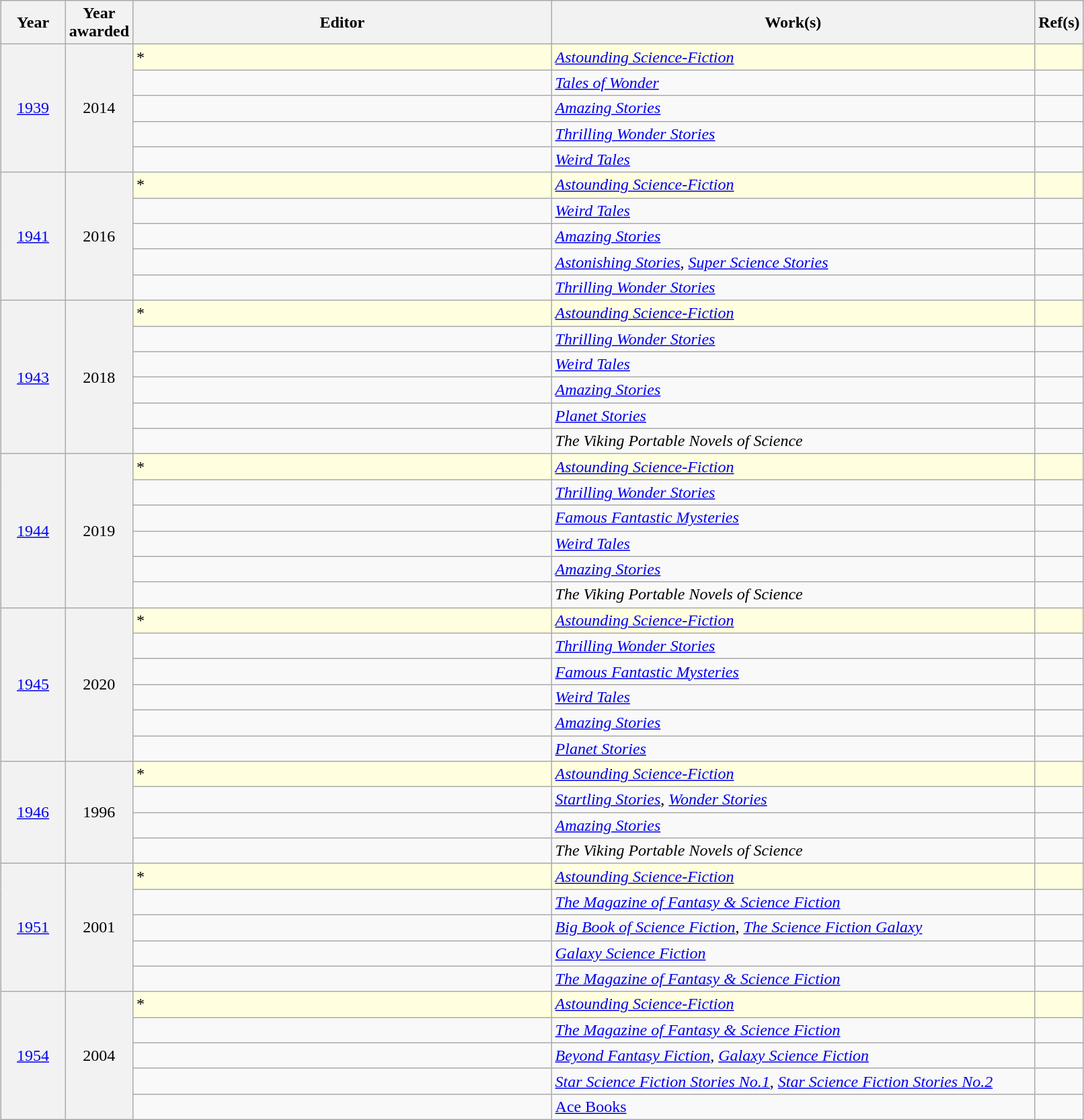<table class="sortable wikitable" width="85%" cellpadding="5" style="margin: 1em auto 1em auto">
<tr>
<th width="6%" scope="col">Year</th>
<th width="6%" scope="col">Year awarded</th>
<th width="39%" scope="col">Editor</th>
<th width="45%" scope="col" class="unsortable">Work(s)</th>
<th width="4%" scope="col" class="unsortable">Ref(s)</th>
</tr>
<tr style="background:lightyellow;">
<th scope="rowgroup" align="center" rowspan="5" style="font-weight:normal;"><a href='#'>1939</a></th>
<th align="center" rowspan="5" style="font-weight:normal;">2014</th>
<td>*</td>
<td><em><a href='#'>Astounding Science-Fiction</a></em></td>
<td align="center"></td>
</tr>
<tr>
<td></td>
<td><em><a href='#'>Tales of Wonder</a></em></td>
<td align="center"></td>
</tr>
<tr>
<td></td>
<td><em><a href='#'>Amazing Stories</a></em></td>
<td align="center"></td>
</tr>
<tr>
<td></td>
<td><em><a href='#'>Thrilling Wonder Stories</a></em></td>
<td align="center"></td>
</tr>
<tr>
<td></td>
<td><em><a href='#'>Weird Tales</a></em></td>
<td align="center"></td>
</tr>
<tr style="background:lightyellow;">
<th scope="rowgroup" align="center" rowspan="5" style="font-weight:normal;"><a href='#'>1941</a></th>
<th align="center" rowspan="5" style="font-weight:normal;">2016</th>
<td>*</td>
<td><em><a href='#'>Astounding Science-Fiction</a></em></td>
<td align="center"></td>
</tr>
<tr>
<td></td>
<td><em><a href='#'>Weird Tales</a></em></td>
<td align="center"></td>
</tr>
<tr>
<td></td>
<td><em><a href='#'>Amazing Stories</a></em></td>
<td align="center"></td>
</tr>
<tr>
<td></td>
<td><em><a href='#'>Astonishing Stories</a></em>, <em><a href='#'>Super Science Stories</a></em></td>
<td align="center"></td>
</tr>
<tr>
<td></td>
<td><em><a href='#'>Thrilling Wonder Stories</a></em></td>
<td align="center"></td>
</tr>
<tr style="background:lightyellow;">
<th scope="rowgroup" align="center" rowspan="6" style="font-weight:normal;"><a href='#'>1943</a></th>
<th align="center" rowspan="6" style="font-weight:normal;">2018</th>
<td>*</td>
<td><em><a href='#'>Astounding Science-Fiction</a></em></td>
<td align="center"></td>
</tr>
<tr>
<td></td>
<td><em><a href='#'>Thrilling Wonder Stories</a></em></td>
<td align="center"></td>
</tr>
<tr>
<td></td>
<td><em><a href='#'>Weird Tales</a></em></td>
<td align="center"></td>
</tr>
<tr>
<td></td>
<td><em><a href='#'>Amazing Stories</a></em></td>
<td align="center"></td>
</tr>
<tr>
<td></td>
<td><em><a href='#'>Planet Stories</a></em></td>
<td align="center"></td>
</tr>
<tr>
<td></td>
<td><em>The Viking Portable Novels of Science</em></td>
<td align="center"></td>
</tr>
<tr style="background:lightyellow;">
<th scope="rowgroup" align="center" rowspan="6" style="font-weight:normal;"><a href='#'>1944</a></th>
<th align="center" rowspan="6" style="font-weight:normal;">2019</th>
<td>*</td>
<td><em><a href='#'>Astounding Science-Fiction</a></em></td>
<td align="center"></td>
</tr>
<tr>
<td></td>
<td><em><a href='#'>Thrilling Wonder Stories</a></em></td>
<td align="center"></td>
</tr>
<tr>
<td></td>
<td><em><a href='#'>Famous Fantastic Mysteries</a></em></td>
<td align="center"></td>
</tr>
<tr>
<td></td>
<td><em><a href='#'>Weird Tales</a></em></td>
<td align="center"></td>
</tr>
<tr>
<td></td>
<td><em><a href='#'>Amazing Stories</a></em></td>
<td align="center"></td>
</tr>
<tr>
<td></td>
<td><em>The Viking Portable Novels of Science</em></td>
<td align="center"></td>
</tr>
<tr style="background:lightyellow;">
<th scope="rowgroup" align="center" rowspan="6" style="font-weight:normal;"><a href='#'>1945</a></th>
<th align="center" rowspan="6" style="font-weight:normal;">2020</th>
<td>*</td>
<td><em><a href='#'>Astounding Science-Fiction</a></em></td>
<td align="center"></td>
</tr>
<tr>
<td></td>
<td><em><a href='#'>Thrilling Wonder Stories</a></em></td>
<td align="center"></td>
</tr>
<tr>
<td></td>
<td><em><a href='#'>Famous Fantastic Mysteries</a></em></td>
<td align="center"></td>
</tr>
<tr>
<td></td>
<td><em><a href='#'>Weird Tales</a></em></td>
<td align="center"></td>
</tr>
<tr>
<td></td>
<td><em><a href='#'>Amazing Stories</a></em></td>
<td align="center"></td>
</tr>
<tr>
<td></td>
<td><em><a href='#'>Planet Stories</a></em></td>
<td align="center"></td>
</tr>
<tr style="background:lightyellow;">
<th scope="rowgroup" align="center" rowspan="4" style="font-weight:normal;"><a href='#'>1946</a></th>
<th align="center" rowspan="4" style="font-weight:normal;">1996</th>
<td>*</td>
<td><em><a href='#'>Astounding Science-Fiction</a></em></td>
<td align="center"></td>
</tr>
<tr>
<td></td>
<td><em><a href='#'>Startling Stories</a></em>, <em><a href='#'>Wonder Stories</a></em></td>
<td align="center"></td>
</tr>
<tr>
<td></td>
<td><em><a href='#'>Amazing Stories</a></em></td>
<td align="center"></td>
</tr>
<tr>
<td></td>
<td><em>The Viking Portable Novels of Science</em></td>
<td align="center"></td>
</tr>
<tr style="background:lightyellow;">
<th scope="rowgroup" align="center" rowspan="5" style="font-weight:normal;"><a href='#'>1951</a></th>
<th align="center" rowspan="5" style="font-weight:normal;">2001</th>
<td>*</td>
<td><em><a href='#'>Astounding Science-Fiction</a></em></td>
<td align="center"></td>
</tr>
<tr>
<td></td>
<td><em><a href='#'>The Magazine of Fantasy & Science Fiction</a></em></td>
<td align="center"></td>
</tr>
<tr>
<td></td>
<td><em><a href='#'>Big Book of Science Fiction</a></em>, <em><a href='#'>The Science Fiction Galaxy</a></em></td>
<td align="center"></td>
</tr>
<tr>
<td></td>
<td><em><a href='#'>Galaxy Science Fiction</a></em></td>
<td align="center"></td>
</tr>
<tr>
<td></td>
<td><em><a href='#'>The Magazine of Fantasy & Science Fiction</a></em></td>
<td align="center"></td>
</tr>
<tr style="background:lightyellow;">
<th scope="rowgroup" align="center" rowspan="5" style="font-weight:normal;"><a href='#'>1954</a></th>
<th align="center" rowspan="5" style="font-weight:normal;">2004</th>
<td>*</td>
<td><em><a href='#'>Astounding Science-Fiction</a></em></td>
<td align="center"></td>
</tr>
<tr>
<td></td>
<td><em><a href='#'>The Magazine of Fantasy & Science Fiction</a></em></td>
<td align="center"></td>
</tr>
<tr>
<td></td>
<td><em><a href='#'>Beyond Fantasy Fiction</a></em>, <em><a href='#'>Galaxy Science Fiction</a></em></td>
<td align="center"></td>
</tr>
<tr>
<td></td>
<td><em><a href='#'>Star Science Fiction Stories No.1</a></em>, <em><a href='#'>Star Science Fiction Stories No.2</a></em></td>
<td align="center"></td>
</tr>
<tr>
<td></td>
<td><a href='#'>Ace Books</a></td>
<td align="center"></td>
</tr>
</table>
